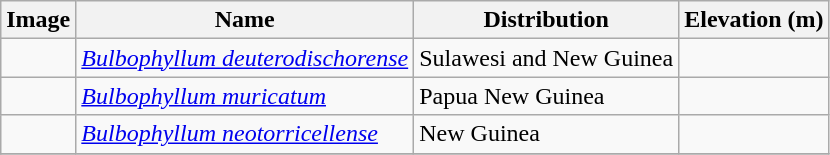<table class="wikitable collapsible">
<tr>
<th>Image</th>
<th>Name</th>
<th>Distribution</th>
<th>Elevation (m)</th>
</tr>
<tr>
<td></td>
<td><em><a href='#'>Bulbophyllum deuterodischorense</a></em> </td>
<td>Sulawesi and New Guinea</td>
<td></td>
</tr>
<tr>
<td></td>
<td><em><a href='#'>Bulbophyllum muricatum</a></em> </td>
<td>Papua New Guinea</td>
<td></td>
</tr>
<tr>
<td></td>
<td><em><a href='#'>Bulbophyllum neotorricellense</a></em> </td>
<td>New Guinea</td>
<td></td>
</tr>
<tr>
</tr>
</table>
